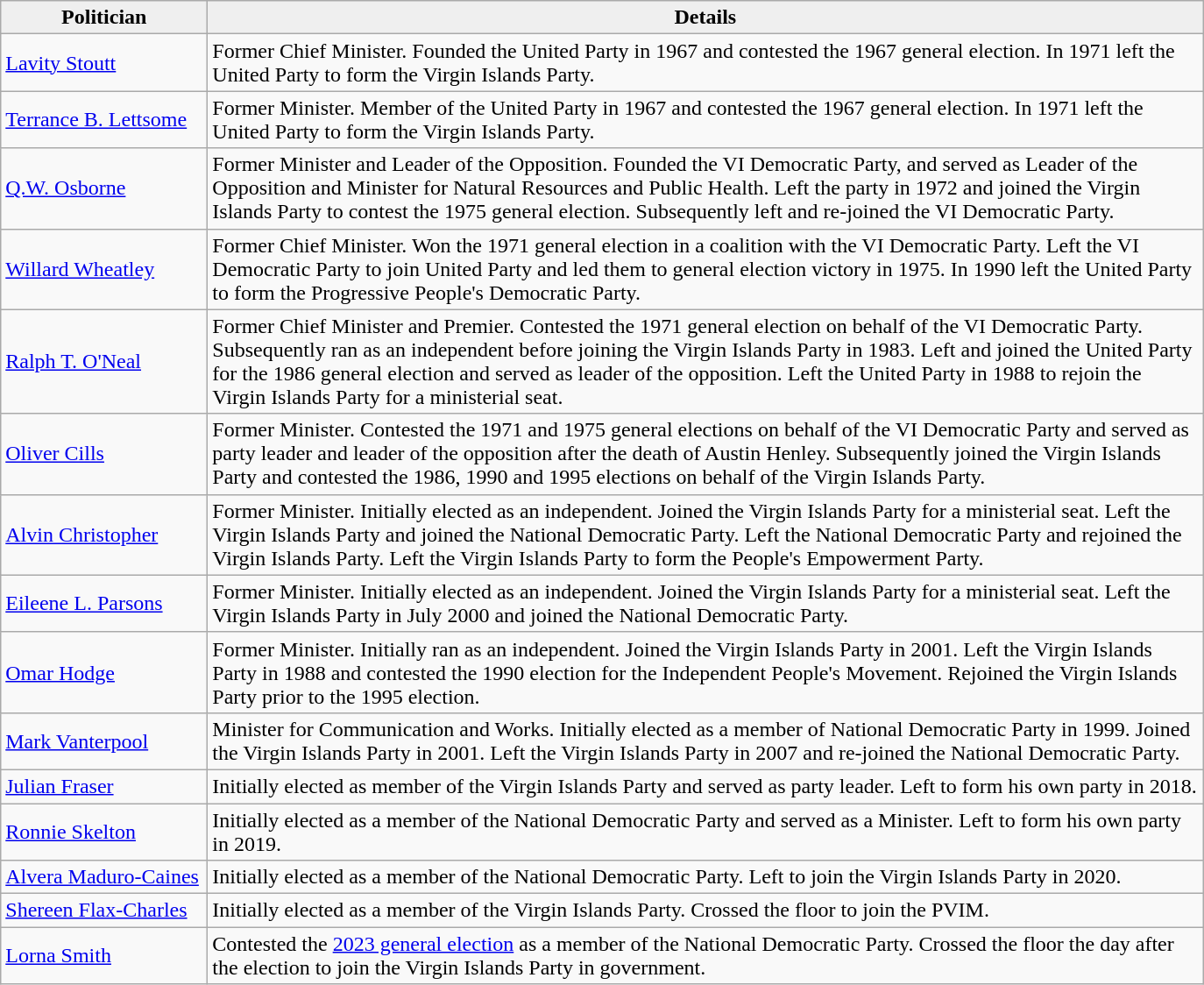<table class="wikitable">
<tr>
<th style="background: #efefef;" width="150" align="center">Politician</th>
<th style="background: #efefef;" width="750" align="center">Details</th>
</tr>
<tr>
<td><a href='#'>Lavity Stoutt</a></td>
<td>Former Chief Minister.  Founded the United Party in 1967 and contested the 1967 general election.  In 1971 left the United Party to form the Virgin Islands Party.</td>
</tr>
<tr>
<td><a href='#'>Terrance B. Lettsome</a></td>
<td>Former Minister.  Member of the United Party in 1967 and contested the 1967 general election.  In 1971 left the United Party to form the Virgin Islands Party.</td>
</tr>
<tr>
<td><a href='#'>Q.W. Osborne</a></td>
<td>Former Minister and Leader of the Opposition.  Founded the VI Democratic Party, and served as Leader of the Opposition and Minister for Natural Resources and Public Health.  Left the party in 1972 and joined the Virgin Islands Party to contest the 1975 general election.  Subsequently left and re-joined the VI Democratic Party.</td>
</tr>
<tr>
<td><a href='#'>Willard Wheatley</a></td>
<td>Former Chief Minister.  Won the 1971 general election in a coalition with the VI Democratic Party.  Left the VI Democratic Party to join United Party and led them to general election victory in 1975.  In 1990 left the United Party to form the Progressive People's Democratic Party.</td>
</tr>
<tr>
<td><a href='#'>Ralph T. O'Neal</a></td>
<td>Former Chief Minister and Premier.  Contested the 1971 general election on behalf of the VI Democratic Party.  Subsequently ran as an independent before joining the Virgin Islands Party in 1983.  Left and joined the United Party for the 1986 general election and served as leader of the opposition.  Left the United Party in 1988 to rejoin the Virgin Islands Party for a ministerial seat.</td>
</tr>
<tr>
<td><a href='#'>Oliver Cills</a></td>
<td>Former Minister.  Contested the 1971 and 1975 general elections on behalf of the VI Democratic Party and served as party leader and leader of the opposition after the death of Austin Henley.  Subsequently joined the Virgin Islands Party and contested the 1986, 1990 and 1995 elections on behalf of the Virgin Islands Party.</td>
</tr>
<tr>
<td><a href='#'>Alvin Christopher</a></td>
<td>Former Minister.  Initially elected as an independent.  Joined the Virgin Islands Party for a ministerial seat.  Left the Virgin Islands Party and joined the National Democratic Party.  Left the National Democratic Party and rejoined the Virgin Islands Party.  Left the Virgin Islands Party to form the People's Empowerment Party.</td>
</tr>
<tr>
<td><a href='#'>Eileene L. Parsons</a></td>
<td>Former Minister.  Initially elected as an independent.  Joined the Virgin Islands Party for a ministerial seat.  Left the Virgin Islands Party in July 2000 and joined the National Democratic Party.</td>
</tr>
<tr>
<td><a href='#'>Omar Hodge</a></td>
<td>Former Minister.  Initially ran as an independent.  Joined the Virgin Islands Party in 2001.  Left the Virgin Islands Party in 1988 and contested the 1990 election for the Independent People's Movement.  Rejoined the Virgin Islands Party prior to the 1995 election.</td>
</tr>
<tr>
<td><a href='#'>Mark Vanterpool</a></td>
<td>Minister for Communication and Works.  Initially elected as a member of National Democratic Party in 1999.  Joined the Virgin Islands Party in 2001.  Left the Virgin Islands Party in 2007 and re-joined the National Democratic Party.</td>
</tr>
<tr>
<td><a href='#'>Julian Fraser</a></td>
<td>Initially elected as member of the Virgin Islands Party and served as party leader.  Left to form his own party in 2018.</td>
</tr>
<tr>
<td><a href='#'>Ronnie Skelton</a></td>
<td>Initially elected as a member of the National Democratic Party and served as a Minister.  Left to form his own party in 2019.</td>
</tr>
<tr>
<td><a href='#'>Alvera Maduro-Caines</a></td>
<td>Initially elected as a member of the National Democratic Party.  Left to join the Virgin Islands Party in 2020.</td>
</tr>
<tr>
<td><a href='#'>Shereen Flax-Charles</a></td>
<td>Initially elected as a member of the Virgin Islands Party. Crossed the floor to join the PVIM.</td>
</tr>
<tr>
<td><a href='#'>Lorna Smith</a></td>
<td>Contested the <a href='#'>2023 general election</a> as a member of the National Democratic Party. Crossed the floor the day after the election to join the Virgin Islands Party in government.</td>
</tr>
</table>
